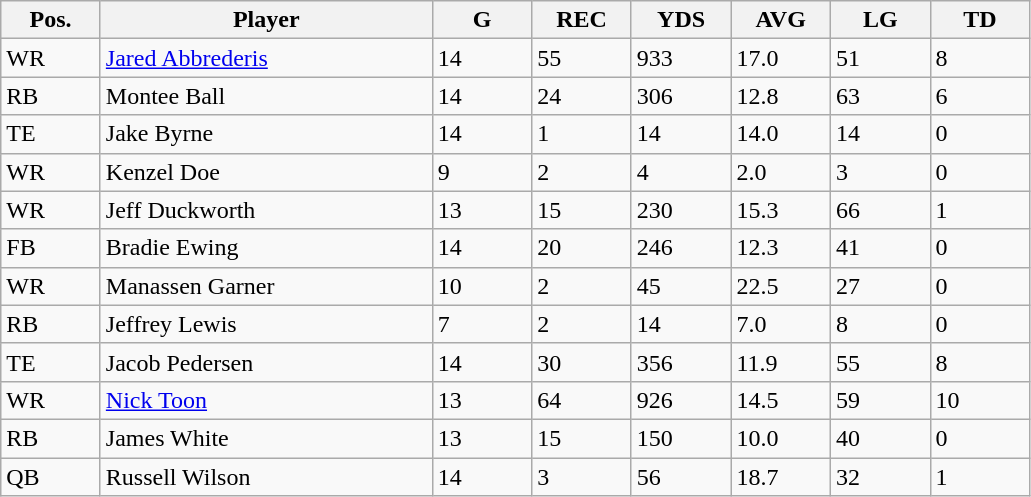<table class="wikitable sortable">
<tr>
<th bgcolor="#DDDDFF" width="6%">Pos.</th>
<th bgcolor="#DDDDFF" width="20%">Player</th>
<th bgcolor="#DDDDFF" width="6%">G</th>
<th bgcolor="#DDDDFF" width="6%">REC</th>
<th bgcolor="#DDDDFF" width="6%">YDS</th>
<th bgcolor="#DDDDFF" width="6%">AVG</th>
<th bgcolor="#DDDDFF" width="6%">LG</th>
<th bgcolor="#DDDDFF" width="6%">TD</th>
</tr>
<tr>
<td>WR</td>
<td><a href='#'>Jared Abbrederis</a></td>
<td>14</td>
<td>55</td>
<td>933</td>
<td>17.0</td>
<td>51</td>
<td>8</td>
</tr>
<tr>
<td>RB</td>
<td>Montee Ball</td>
<td>14</td>
<td>24</td>
<td>306</td>
<td>12.8</td>
<td>63</td>
<td>6</td>
</tr>
<tr>
<td>TE</td>
<td>Jake Byrne</td>
<td>14</td>
<td>1</td>
<td>14</td>
<td>14.0</td>
<td>14</td>
<td>0</td>
</tr>
<tr>
<td>WR</td>
<td>Kenzel Doe</td>
<td>9</td>
<td>2</td>
<td>4</td>
<td>2.0</td>
<td>3</td>
<td>0</td>
</tr>
<tr>
<td>WR</td>
<td>Jeff Duckworth</td>
<td>13</td>
<td>15</td>
<td>230</td>
<td>15.3</td>
<td>66</td>
<td>1</td>
</tr>
<tr>
<td>FB</td>
<td>Bradie Ewing</td>
<td>14</td>
<td>20</td>
<td>246</td>
<td>12.3</td>
<td>41</td>
<td>0</td>
</tr>
<tr>
<td>WR</td>
<td>Manassen Garner</td>
<td>10</td>
<td>2</td>
<td>45</td>
<td>22.5</td>
<td>27</td>
<td>0</td>
</tr>
<tr>
<td>RB</td>
<td>Jeffrey Lewis</td>
<td>7</td>
<td>2</td>
<td>14</td>
<td>7.0</td>
<td>8</td>
<td>0</td>
</tr>
<tr>
<td>TE</td>
<td>Jacob Pedersen</td>
<td>14</td>
<td>30</td>
<td>356</td>
<td>11.9</td>
<td>55</td>
<td>8</td>
</tr>
<tr>
<td>WR</td>
<td><a href='#'>Nick Toon</a></td>
<td>13</td>
<td>64</td>
<td>926</td>
<td>14.5</td>
<td>59</td>
<td>10</td>
</tr>
<tr>
<td>RB</td>
<td>James White</td>
<td>13</td>
<td>15</td>
<td>150</td>
<td>10.0</td>
<td>40</td>
<td>0</td>
</tr>
<tr>
<td>QB</td>
<td>Russell Wilson</td>
<td>14</td>
<td>3</td>
<td>56</td>
<td>18.7</td>
<td>32</td>
<td>1</td>
</tr>
</table>
